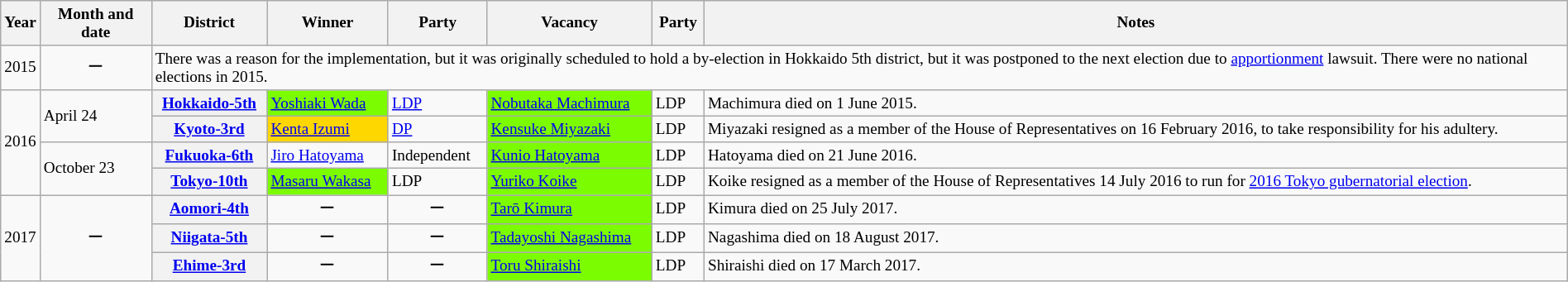<table class="wikitable" style="font-size:80%; margin-right:0px">
<tr>
<th>Year</th>
<th>Month and date</th>
<th>District</th>
<th>Winner</th>
<th>Party</th>
<th>Vacancy</th>
<th>Party</th>
<th>Notes</th>
</tr>
<tr>
<td>2015</td>
<td style=text-align:center;">ー</td>
<td colspan="6">There was a reason for the implementation, but it was originally scheduled to hold a by-election in Hokkaido 5th district, but it was postponed to the next election due to <a href='#'>apportionment</a> lawsuit. There were no national elections in 2015.</td>
</tr>
<tr>
<td rowspan="4">2016</td>
<td rowspan="2">April 24</td>
<th><a href='#'>Hokkaido-5th</a></th>
<td style="background:lawngreen"><a href='#'>Yoshiaki Wada</a></td>
<td><a href='#'>LDP</a></td>
<td style="background:lawngreen"><a href='#'>Nobutaka Machimura</a></td>
<td>LDP</td>
<td>Machimura died on 1 June 2015.</td>
</tr>
<tr>
<th><a href='#'>Kyoto-3rd</a></th>
<td style="background:gold"><a href='#'>Kenta Izumi</a></td>
<td><a href='#'>DP</a></td>
<td style="background:lawngreen"><a href='#'>Kensuke Miyazaki</a></td>
<td>LDP</td>
<td>Miyazaki resigned as a member of the House of Representatives on 16 February 2016, to take responsibility for his adultery.</td>
</tr>
<tr>
<td rowspan="2">October 23</td>
<th><a href='#'>Fukuoka-6th</a></th>
<td><a href='#'>Jiro Hatoyama</a></td>
<td>Independent</td>
<td style="background:lawngreen"><a href='#'>Kunio Hatoyama</a></td>
<td>LDP</td>
<td>Hatoyama died on 21 June 2016.</td>
</tr>
<tr>
<th><a href='#'>Tokyo-10th</a></th>
<td style="background:lawngreen"><a href='#'>Masaru Wakasa</a></td>
<td>LDP</td>
<td style="background:lawngreen"><a href='#'>Yuriko Koike</a></td>
<td>LDP</td>
<td>Koike resigned as a member of the House of Representatives 14 July 2016 to run for <a href='#'>2016 Tokyo gubernatorial election</a>.</td>
</tr>
<tr>
<td rowspan="3">2017</td>
<td rowspan="3" style=text-align:center;">ー</td>
<th><a href='#'>Aomori-4th</a></th>
<td style=text-align:center;">ー</td>
<td style=text-align:center;">ー</td>
<td style="background:lawngreen"><a href='#'>Tarō Kimura</a></td>
<td>LDP</td>
<td>Kimura died on 25 July 2017.</td>
</tr>
<tr>
<th><a href='#'>Niigata-5th</a></th>
<td style=text-align:center;">ー</td>
<td style=text-align:center;">ー</td>
<td style="background:lawngreen"><a href='#'>Tadayoshi Nagashima</a></td>
<td>LDP</td>
<td>Nagashima died on 18 August 2017.</td>
</tr>
<tr>
<th><a href='#'>Ehime-3rd</a></th>
<td style=text-align:center;">ー</td>
<td style=text-align:center;">ー</td>
<td style="background:lawngreen"><a href='#'>Toru Shiraishi</a></td>
<td>LDP</td>
<td>Shiraishi died on 17 March 2017.</td>
</tr>
</table>
